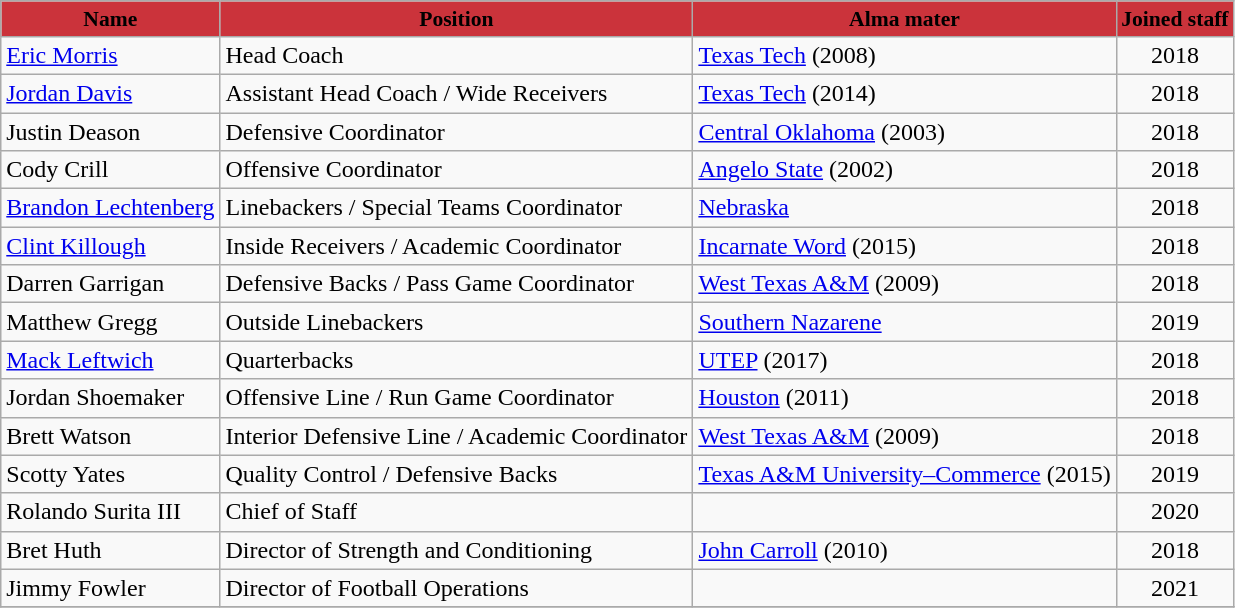<table class="wikitable">
<tr style="background:#CB333B; text-align:center;font-size:90%;">
<td><span><strong>Name</strong> </span></td>
<td><span><strong>Position</strong> </span></td>
<td><span><strong>Alma mater</strong></span></td>
<td><span><strong>Joined staff</strong></span></td>
</tr>
<tr>
<td><a href='#'>Eric Morris</a></td>
<td>Head Coach</td>
<td><a href='#'>Texas Tech</a> (2008)</td>
<td align=center>2018</td>
</tr>
<tr>
<td><a href='#'>Jordan Davis</a></td>
<td>Assistant Head Coach / Wide Receivers</td>
<td><a href='#'>Texas Tech</a> (2014)</td>
<td align=center>2018</td>
</tr>
<tr>
<td>Justin Deason</td>
<td>Defensive Coordinator</td>
<td><a href='#'>Central Oklahoma</a> (2003)</td>
<td align=center>2018</td>
</tr>
<tr>
<td>Cody Crill</td>
<td>Offensive Coordinator</td>
<td><a href='#'>Angelo State</a> (2002)</td>
<td align=center>2018</td>
</tr>
<tr>
<td><a href='#'>Brandon Lechtenberg</a></td>
<td>Linebackers / Special Teams Coordinator</td>
<td><a href='#'>Nebraska</a></td>
<td align=center>2018</td>
</tr>
<tr>
<td><a href='#'>Clint Killough</a></td>
<td>Inside Receivers / Academic Coordinator</td>
<td><a href='#'>Incarnate Word</a> (2015)</td>
<td align=center>2018</td>
</tr>
<tr>
<td>Darren Garrigan</td>
<td>Defensive Backs / Pass Game Coordinator</td>
<td><a href='#'>West Texas A&M</a> (2009)</td>
<td align=center>2018</td>
</tr>
<tr>
<td>Matthew Gregg</td>
<td>Outside Linebackers</td>
<td><a href='#'>Southern Nazarene</a></td>
<td align=center>2019</td>
</tr>
<tr>
<td><a href='#'>Mack Leftwich</a></td>
<td>Quarterbacks</td>
<td><a href='#'>UTEP</a> (2017)</td>
<td align=center>2018</td>
</tr>
<tr>
<td>Jordan Shoemaker</td>
<td>Offensive Line / Run Game Coordinator</td>
<td><a href='#'>Houston</a> (2011)</td>
<td align=center>2018</td>
</tr>
<tr>
<td>Brett Watson</td>
<td>Interior Defensive Line / Academic Coordinator</td>
<td><a href='#'>West Texas A&M</a> (2009)</td>
<td align=center>2018</td>
</tr>
<tr>
<td>Scotty Yates</td>
<td>Quality Control / Defensive Backs</td>
<td><a href='#'>Texas A&M University–Commerce</a> (2015)</td>
<td align=center>2019</td>
</tr>
<tr>
<td>Rolando Surita III</td>
<td>Chief of Staff</td>
<td></td>
<td align=center>2020</td>
</tr>
<tr>
<td>Bret Huth</td>
<td>Director of Strength and Conditioning</td>
<td><a href='#'>John Carroll</a> (2010)</td>
<td align=center>2018</td>
</tr>
<tr>
<td>Jimmy Fowler</td>
<td>Director of Football Operations</td>
<td></td>
<td align=center>2021</td>
</tr>
<tr>
</tr>
</table>
